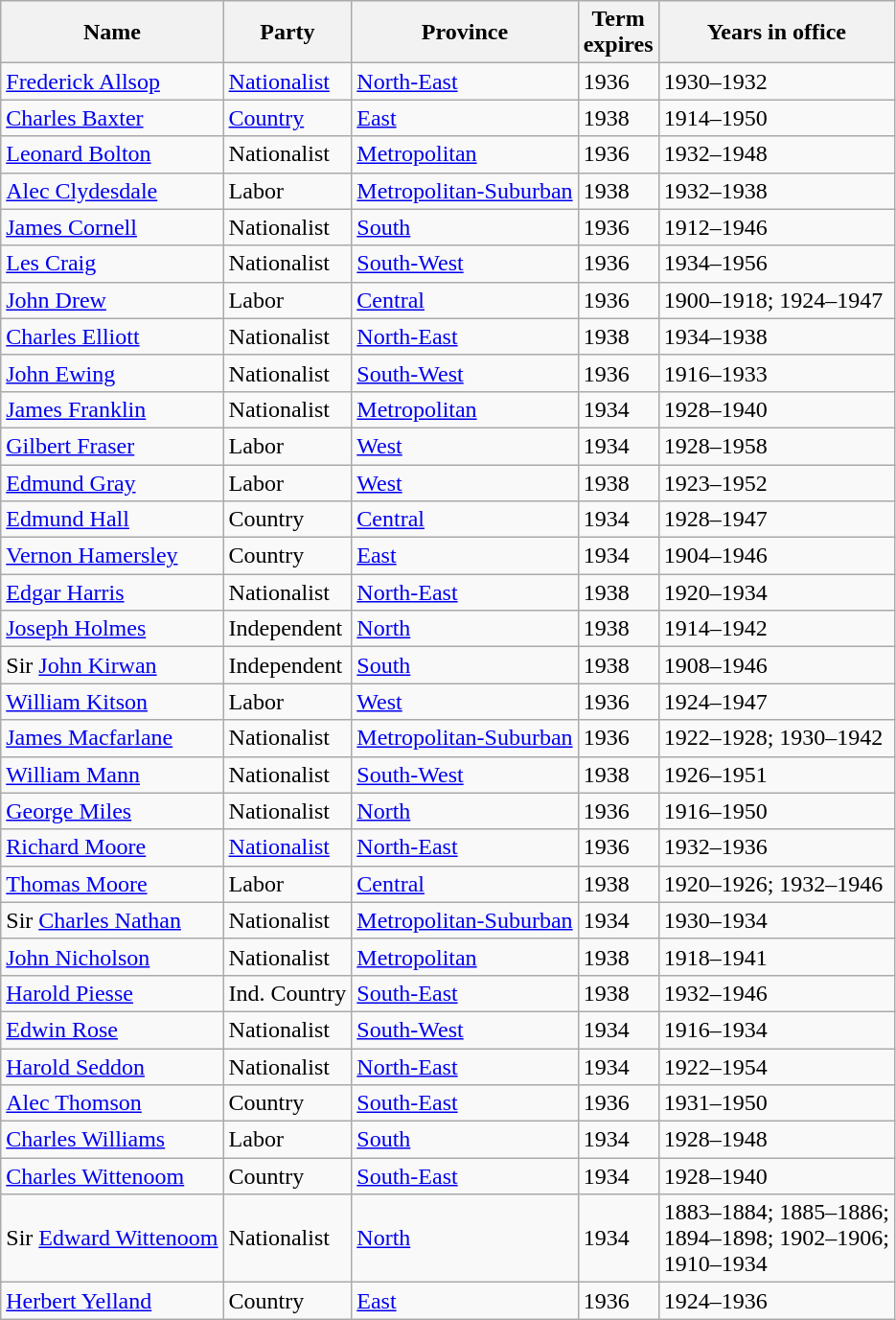<table class="wikitable sortable">
<tr>
<th><strong>Name</strong></th>
<th><strong>Party</strong></th>
<th><strong>Province</strong></th>
<th><strong>Term<br>expires</strong></th>
<th><strong>Years in office</strong></th>
</tr>
<tr>
<td><a href='#'>Frederick Allsop</a></td>
<td><a href='#'>Nationalist</a></td>
<td><a href='#'>North-East</a></td>
<td>1936</td>
<td>1930–1932</td>
</tr>
<tr>
<td><a href='#'>Charles Baxter</a></td>
<td><a href='#'>Country</a></td>
<td><a href='#'>East</a></td>
<td>1938</td>
<td>1914–1950</td>
</tr>
<tr>
<td><a href='#'>Leonard Bolton</a></td>
<td>Nationalist</td>
<td><a href='#'>Metropolitan</a></td>
<td>1936</td>
<td>1932–1948</td>
</tr>
<tr>
<td><a href='#'>Alec Clydesdale</a></td>
<td>Labor</td>
<td><a href='#'>Metropolitan-Suburban</a></td>
<td>1938</td>
<td>1932–1938</td>
</tr>
<tr>
<td><a href='#'>James Cornell</a></td>
<td>Nationalist</td>
<td><a href='#'>South</a></td>
<td>1936</td>
<td>1912–1946</td>
</tr>
<tr>
<td><a href='#'>Les Craig</a></td>
<td>Nationalist</td>
<td><a href='#'>South-West</a></td>
<td>1936</td>
<td>1934–1956</td>
</tr>
<tr>
<td><a href='#'>John Drew</a></td>
<td>Labor</td>
<td><a href='#'>Central</a></td>
<td>1936</td>
<td>1900–1918; 1924–1947</td>
</tr>
<tr>
<td><a href='#'>Charles Elliott</a></td>
<td>Nationalist</td>
<td><a href='#'>North-East</a></td>
<td>1938</td>
<td>1934–1938</td>
</tr>
<tr>
<td><a href='#'>John Ewing</a></td>
<td>Nationalist</td>
<td><a href='#'>South-West</a></td>
<td>1936</td>
<td>1916–1933</td>
</tr>
<tr>
<td><a href='#'>James Franklin</a></td>
<td>Nationalist</td>
<td><a href='#'>Metropolitan</a></td>
<td>1934</td>
<td>1928–1940</td>
</tr>
<tr>
<td><a href='#'>Gilbert Fraser</a></td>
<td>Labor</td>
<td><a href='#'>West</a></td>
<td>1934</td>
<td>1928–1958</td>
</tr>
<tr>
<td><a href='#'>Edmund Gray</a></td>
<td>Labor</td>
<td><a href='#'>West</a></td>
<td>1938</td>
<td>1923–1952</td>
</tr>
<tr>
<td><a href='#'>Edmund Hall</a></td>
<td>Country</td>
<td><a href='#'>Central</a></td>
<td>1934</td>
<td>1928–1947</td>
</tr>
<tr>
<td><a href='#'>Vernon Hamersley</a></td>
<td>Country</td>
<td><a href='#'>East</a></td>
<td>1934</td>
<td>1904–1946</td>
</tr>
<tr>
<td><a href='#'>Edgar Harris</a></td>
<td>Nationalist</td>
<td><a href='#'>North-East</a></td>
<td>1938</td>
<td>1920–1934</td>
</tr>
<tr>
<td><a href='#'>Joseph Holmes</a></td>
<td>Independent</td>
<td><a href='#'>North</a></td>
<td>1938</td>
<td>1914–1942</td>
</tr>
<tr>
<td>Sir <a href='#'>John Kirwan</a></td>
<td>Independent</td>
<td><a href='#'>South</a></td>
<td>1938</td>
<td>1908–1946</td>
</tr>
<tr>
<td><a href='#'>William Kitson</a></td>
<td>Labor</td>
<td><a href='#'>West</a></td>
<td>1936</td>
<td>1924–1947</td>
</tr>
<tr>
<td><a href='#'>James Macfarlane</a></td>
<td>Nationalist</td>
<td><a href='#'>Metropolitan-Suburban</a></td>
<td>1936</td>
<td>1922–1928; 1930–1942</td>
</tr>
<tr>
<td><a href='#'>William Mann</a></td>
<td>Nationalist</td>
<td><a href='#'>South-West</a></td>
<td>1938</td>
<td>1926–1951</td>
</tr>
<tr>
<td><a href='#'>George Miles</a></td>
<td>Nationalist</td>
<td><a href='#'>North</a></td>
<td>1936</td>
<td>1916–1950</td>
</tr>
<tr>
<td><a href='#'>Richard Moore</a></td>
<td><a href='#'>Nationalist</a></td>
<td><a href='#'>North-East</a></td>
<td>1936</td>
<td>1932–1936</td>
</tr>
<tr>
<td><a href='#'>Thomas Moore</a></td>
<td>Labor</td>
<td><a href='#'>Central</a></td>
<td>1938</td>
<td>1920–1926; 1932–1946</td>
</tr>
<tr>
<td>Sir <a href='#'>Charles Nathan</a></td>
<td>Nationalist</td>
<td><a href='#'>Metropolitan-Suburban</a></td>
<td>1934</td>
<td>1930–1934</td>
</tr>
<tr>
<td><a href='#'>John Nicholson</a></td>
<td>Nationalist</td>
<td><a href='#'>Metropolitan</a></td>
<td>1938</td>
<td>1918–1941</td>
</tr>
<tr>
<td><a href='#'>Harold Piesse</a></td>
<td>Ind. Country</td>
<td><a href='#'>South-East</a></td>
<td>1938</td>
<td>1932–1946</td>
</tr>
<tr>
<td><a href='#'>Edwin Rose</a></td>
<td>Nationalist</td>
<td><a href='#'>South-West</a></td>
<td>1934</td>
<td>1916–1934</td>
</tr>
<tr>
<td><a href='#'>Harold Seddon</a></td>
<td>Nationalist</td>
<td><a href='#'>North-East</a></td>
<td>1934</td>
<td>1922–1954</td>
</tr>
<tr>
<td><a href='#'>Alec Thomson</a></td>
<td>Country</td>
<td><a href='#'>South-East</a></td>
<td>1936</td>
<td>1931–1950</td>
</tr>
<tr>
<td><a href='#'>Charles Williams</a></td>
<td>Labor</td>
<td><a href='#'>South</a></td>
<td>1934</td>
<td>1928–1948</td>
</tr>
<tr>
<td><a href='#'>Charles Wittenoom</a></td>
<td>Country</td>
<td><a href='#'>South-East</a></td>
<td>1934</td>
<td>1928–1940</td>
</tr>
<tr>
<td>Sir <a href='#'>Edward Wittenoom</a></td>
<td>Nationalist</td>
<td><a href='#'>North</a></td>
<td>1934</td>
<td>1883–1884; 1885–1886;<br>1894–1898; 1902–1906;<br>1910–1934</td>
</tr>
<tr>
<td><a href='#'>Herbert Yelland</a></td>
<td>Country</td>
<td><a href='#'>East</a></td>
<td>1936</td>
<td>1924–1936</td>
</tr>
</table>
